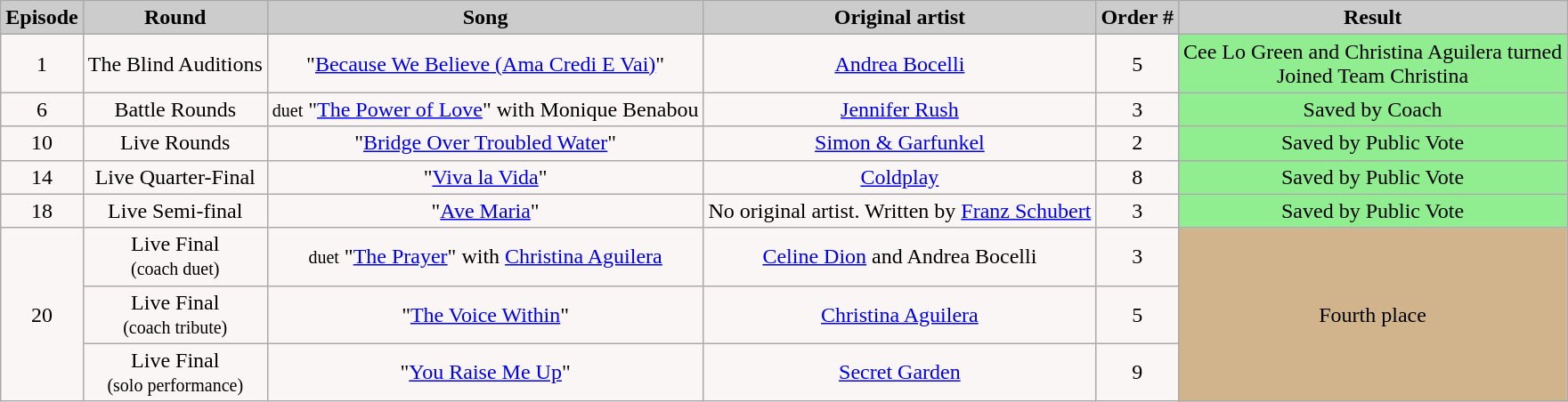<table class="wikitable">
<tr style="text-align: center; background:#ccc;">
<td><strong>Episode</strong></td>
<td><strong>Round</strong></td>
<td><strong>Song</strong></td>
<td><strong>Original artist</strong></td>
<td><strong>Order #</strong></td>
<td><strong>Result</strong></td>
</tr>
<tr style="text-align: center; background:#faf6f6;">
<td>1</td>
<td>The Blind Auditions</td>
<td>"<a href='#'>Because We Believe (Ama Credi E Vai)</a>"</td>
<td><a href='#'>Andrea Bocelli</a></td>
<td>5</td>
<td bgcolor="lightgreen">Cee Lo Green and Christina Aguilera turned<br> Joined Team Christina</td>
</tr>
<tr style="text-align: center; background:#faf6f6;">
<td>6</td>
<td>Battle Rounds</td>
<td><small>duet</small> "<a href='#'>The Power of Love</a>" with Monique Benabou</td>
<td><a href='#'>Jennifer Rush</a></td>
<td>3</td>
<td bgcolor="lightgreen">Saved by Coach</td>
</tr>
<tr style="text-align: center; background:#faf6f6;">
<td>10</td>
<td>Live Rounds</td>
<td>"<a href='#'>Bridge Over Troubled Water</a>"</td>
<td><a href='#'>Simon & Garfunkel</a></td>
<td>2</td>
<td bgcolor="lightgreen">Saved by Public Vote</td>
</tr>
<tr style="text-align: center; background:#faf6f6;">
<td>14</td>
<td>Live Quarter-Final</td>
<td>"<a href='#'>Viva la Vida</a>"</td>
<td><a href='#'>Coldplay</a></td>
<td>8</td>
<td bgcolor="lightgreen">Saved by Public Vote</td>
</tr>
<tr style="text-align: center; background:#faf6f6;">
<td>18</td>
<td>Live Semi-final</td>
<td>"<a href='#'>Ave Maria</a>"</td>
<td>No original artist. Written by <a href='#'>Franz Schubert</a></td>
<td>3</td>
<td bgcolor="lightgreen">Saved by Public Vote</td>
</tr>
<tr style="text-align: center; background:#faf6f6;">
<td rowspan=3>20</td>
<td>Live Final<br><small>(coach duet)</small></td>
<td><small>duet</small> "<a href='#'>The Prayer</a>" with <a href='#'>Christina Aguilera</a></td>
<td><a href='#'>Celine Dion</a> and Andrea Bocelli</td>
<td>3</td>
<td rowspan=3 bgcolor="tan">Fourth place</td>
</tr>
<tr style="text-align: center; background:#faf6f6;">
<td>Live Final<br><small>(coach tribute)</small></td>
<td>"<a href='#'>The Voice Within</a>"</td>
<td><a href='#'>Christina Aguilera</a></td>
<td>5</td>
</tr>
<tr style="text-align: center; background:#faf6f6;">
<td>Live Final<br><small>(solo performance)</small></td>
<td>"<a href='#'>You Raise Me Up</a>"</td>
<td><a href='#'>Secret Garden</a></td>
<td>9</td>
</tr>
</table>
